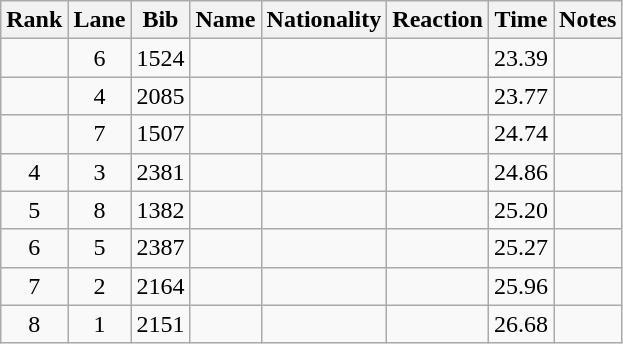<table class="wikitable sortable" style="text-align:center">
<tr>
<th>Rank</th>
<th>Lane</th>
<th>Bib</th>
<th>Name</th>
<th>Nationality</th>
<th>Reaction</th>
<th>Time</th>
<th>Notes</th>
</tr>
<tr>
<td></td>
<td>6</td>
<td>1524</td>
<td align=left></td>
<td align=left></td>
<td></td>
<td>23.39</td>
<td></td>
</tr>
<tr>
<td></td>
<td>4</td>
<td>2085</td>
<td align=left></td>
<td align=left></td>
<td></td>
<td>23.77</td>
<td></td>
</tr>
<tr>
<td></td>
<td>7</td>
<td>1507</td>
<td align=left></td>
<td align=left></td>
<td></td>
<td>24.74</td>
<td></td>
</tr>
<tr>
<td>4</td>
<td>3</td>
<td>2381</td>
<td align=left></td>
<td align=left></td>
<td></td>
<td>24.86</td>
<td></td>
</tr>
<tr>
<td>5</td>
<td>8</td>
<td>1382</td>
<td align=left></td>
<td align=left></td>
<td></td>
<td>25.20</td>
<td></td>
</tr>
<tr>
<td>6</td>
<td>5</td>
<td>2387</td>
<td align=left></td>
<td align=left></td>
<td></td>
<td>25.27</td>
<td></td>
</tr>
<tr>
<td>7</td>
<td>2</td>
<td>2164</td>
<td align=left></td>
<td align=left></td>
<td></td>
<td>25.96</td>
<td></td>
</tr>
<tr>
<td>8</td>
<td>1</td>
<td>2151</td>
<td align=left></td>
<td align=left></td>
<td></td>
<td>26.68</td>
<td></td>
</tr>
</table>
